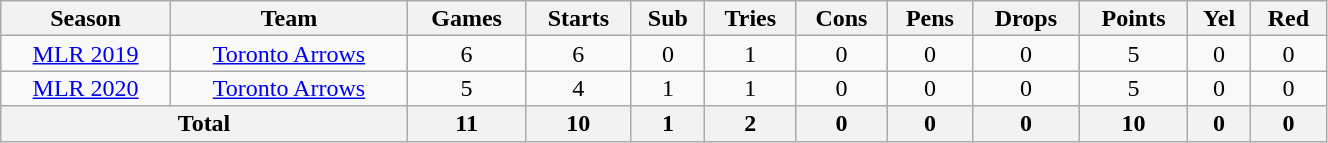<table class="wikitable" style="text-align:center; line-height:100%; font-size:100%; width:70%;">
<tr>
<th>Season</th>
<th>Team</th>
<th>Games</th>
<th>Starts</th>
<th>Sub</th>
<th>Tries</th>
<th>Cons</th>
<th>Pens</th>
<th>Drops</th>
<th>Points</th>
<th>Yel</th>
<th>Red</th>
</tr>
<tr>
<td><a href='#'>MLR 2019</a></td>
<td><a href='#'>Toronto Arrows</a></td>
<td>6</td>
<td>6</td>
<td>0</td>
<td>1</td>
<td>0</td>
<td>0</td>
<td>0</td>
<td>5</td>
<td>0</td>
<td>0</td>
</tr>
<tr>
<td><a href='#'>MLR 2020</a></td>
<td><a href='#'>Toronto Arrows</a></td>
<td>5</td>
<td>4</td>
<td>1</td>
<td>1</td>
<td>0</td>
<td>0</td>
<td>0</td>
<td>5</td>
<td>0</td>
<td>0</td>
</tr>
<tr>
<th colspan="2">Total</th>
<th>11</th>
<th>10</th>
<th>1</th>
<th>2</th>
<th>0</th>
<th>0</th>
<th>0</th>
<th>10</th>
<th>0</th>
<th>0</th>
</tr>
</table>
